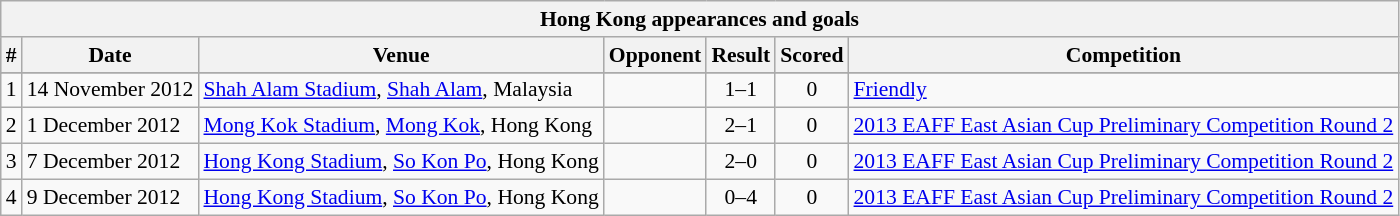<table class="wikitable collapsible collapsed" style="font-size:90%; text-align: left;" align=center>
<tr>
<th colspan="7"><strong>Hong Kong appearances and goals</strong></th>
</tr>
<tr bgcolor="#CCCCCC" align="center">
<th>#</th>
<th>Date</th>
<th>Venue</th>
<th>Opponent</th>
<th>Result</th>
<th>Scored</th>
<th>Competition</th>
</tr>
<tr style="background-color:#89CFF0">
</tr>
<tr>
<td>1</td>
<td>14 November 2012</td>
<td><a href='#'>Shah Alam Stadium</a>, <a href='#'>Shah Alam</a>, Malaysia</td>
<td></td>
<td align=center>1–1</td>
<td align=center>0</td>
<td><a href='#'>Friendly</a></td>
</tr>
<tr>
<td>2</td>
<td>1 December 2012</td>
<td><a href='#'>Mong Kok Stadium</a>, <a href='#'>Mong Kok</a>, Hong Kong</td>
<td></td>
<td align=center>2–1</td>
<td align=center>0</td>
<td><a href='#'>2013 EAFF East Asian Cup Preliminary Competition Round 2</a></td>
</tr>
<tr>
<td>3</td>
<td>7 December 2012</td>
<td><a href='#'>Hong Kong Stadium</a>, <a href='#'>So Kon Po</a>, Hong Kong</td>
<td></td>
<td align=center>2–0</td>
<td align=center>0</td>
<td><a href='#'>2013 EAFF East Asian Cup Preliminary Competition Round 2</a></td>
</tr>
<tr>
<td>4</td>
<td>9 December 2012</td>
<td><a href='#'>Hong Kong Stadium</a>, <a href='#'>So Kon Po</a>, Hong Kong</td>
<td></td>
<td align=center>0–4</td>
<td align=center>0</td>
<td><a href='#'>2013 EAFF East Asian Cup Preliminary Competition Round 2</a></td>
</tr>
</table>
